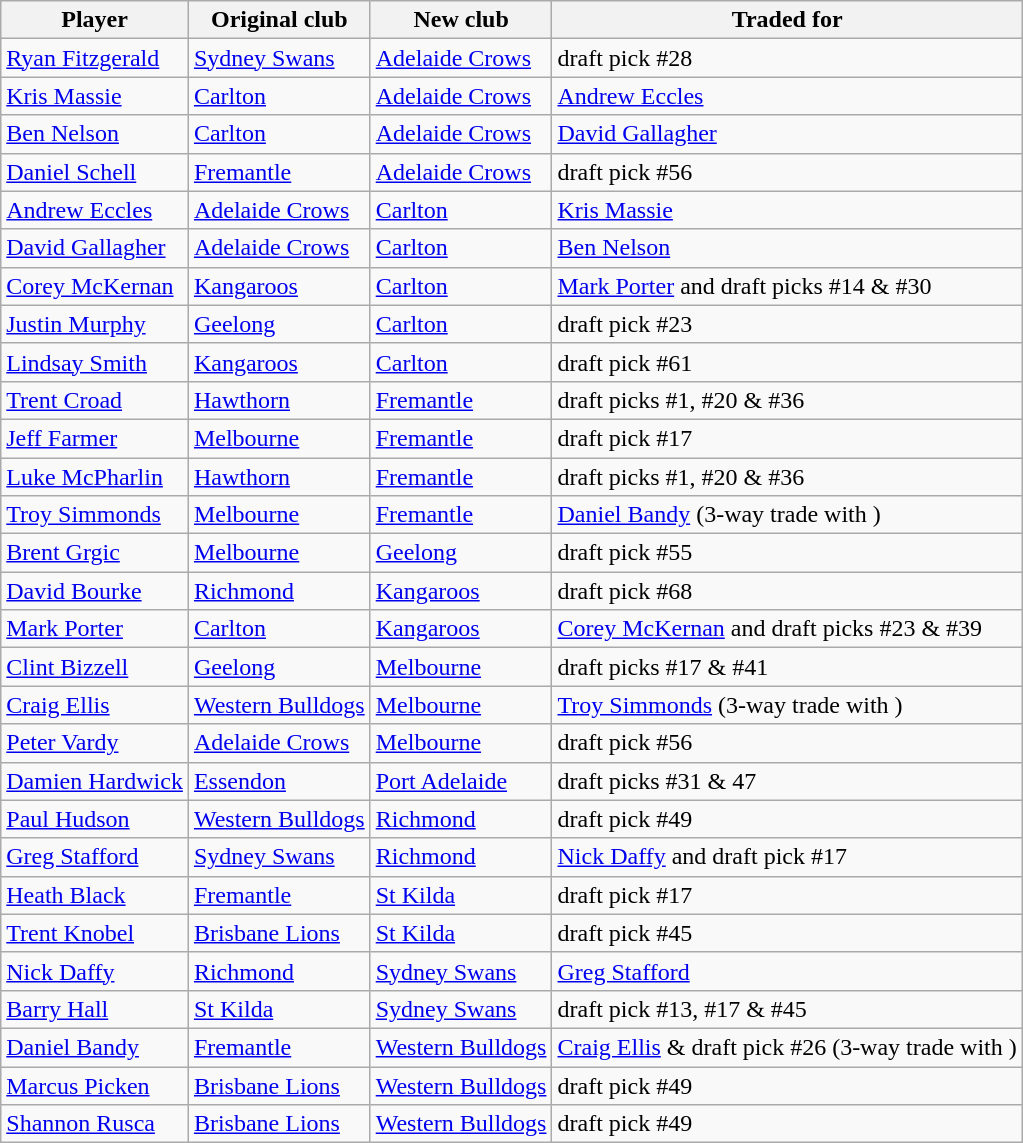<table class="wikitable sortable">
<tr>
<th>Player</th>
<th>Original club</th>
<th>New club</th>
<th>Traded for</th>
</tr>
<tr>
<td><a href='#'>Ryan Fitzgerald</a></td>
<td><a href='#'>Sydney Swans</a></td>
<td><a href='#'>Adelaide Crows</a></td>
<td>draft pick #28</td>
</tr>
<tr>
<td><a href='#'>Kris Massie</a></td>
<td><a href='#'>Carlton</a></td>
<td><a href='#'>Adelaide Crows</a></td>
<td><a href='#'>Andrew Eccles</a></td>
</tr>
<tr>
<td><a href='#'>Ben Nelson</a></td>
<td><a href='#'>Carlton</a></td>
<td><a href='#'>Adelaide Crows</a></td>
<td><a href='#'>David Gallagher</a></td>
</tr>
<tr>
<td><a href='#'>Daniel Schell</a></td>
<td><a href='#'>Fremantle</a></td>
<td><a href='#'>Adelaide Crows</a></td>
<td>draft pick #56</td>
</tr>
<tr>
<td><a href='#'>Andrew Eccles</a></td>
<td><a href='#'>Adelaide Crows</a></td>
<td><a href='#'>Carlton</a></td>
<td><a href='#'>Kris Massie</a></td>
</tr>
<tr>
<td><a href='#'>David Gallagher</a></td>
<td><a href='#'>Adelaide Crows</a></td>
<td><a href='#'>Carlton</a></td>
<td><a href='#'>Ben Nelson</a></td>
</tr>
<tr>
<td><a href='#'>Corey McKernan</a></td>
<td><a href='#'>Kangaroos</a></td>
<td><a href='#'>Carlton</a></td>
<td><a href='#'>Mark Porter</a> and draft picks #14 & #30</td>
</tr>
<tr>
<td><a href='#'>Justin Murphy</a></td>
<td><a href='#'>Geelong</a></td>
<td><a href='#'>Carlton</a></td>
<td>draft pick #23</td>
</tr>
<tr>
<td><a href='#'>Lindsay Smith</a></td>
<td><a href='#'>Kangaroos</a></td>
<td><a href='#'>Carlton</a></td>
<td>draft pick #61</td>
</tr>
<tr>
<td><a href='#'>Trent Croad</a></td>
<td><a href='#'>Hawthorn</a></td>
<td><a href='#'>Fremantle</a></td>
<td>draft picks #1, #20 & #36</td>
</tr>
<tr>
<td><a href='#'>Jeff Farmer</a></td>
<td><a href='#'>Melbourne</a></td>
<td><a href='#'>Fremantle</a></td>
<td>draft pick #17</td>
</tr>
<tr>
<td><a href='#'>Luke McPharlin</a></td>
<td><a href='#'>Hawthorn</a></td>
<td><a href='#'>Fremantle</a></td>
<td>draft picks #1, #20 & #36</td>
</tr>
<tr>
<td><a href='#'>Troy Simmonds</a></td>
<td><a href='#'>Melbourne</a></td>
<td><a href='#'>Fremantle</a></td>
<td><a href='#'>Daniel Bandy</a> (3-way trade with )</td>
</tr>
<tr>
<td><a href='#'>Brent Grgic</a></td>
<td><a href='#'>Melbourne</a></td>
<td><a href='#'>Geelong</a></td>
<td>draft pick #55</td>
</tr>
<tr>
<td><a href='#'>David Bourke</a></td>
<td><a href='#'>Richmond</a></td>
<td><a href='#'>Kangaroos</a></td>
<td>draft pick #68</td>
</tr>
<tr>
<td><a href='#'>Mark Porter</a></td>
<td><a href='#'>Carlton</a></td>
<td><a href='#'>Kangaroos</a></td>
<td><a href='#'>Corey McKernan</a> and draft picks #23 & #39</td>
</tr>
<tr>
<td><a href='#'>Clint Bizzell</a></td>
<td><a href='#'>Geelong</a></td>
<td><a href='#'>Melbourne</a></td>
<td>draft picks #17 & #41</td>
</tr>
<tr>
<td><a href='#'>Craig Ellis</a></td>
<td><a href='#'>Western Bulldogs</a></td>
<td><a href='#'>Melbourne</a></td>
<td><a href='#'>Troy Simmonds</a> (3-way trade with )</td>
</tr>
<tr>
<td><a href='#'>Peter Vardy</a></td>
<td><a href='#'>Adelaide Crows</a></td>
<td><a href='#'>Melbourne</a></td>
<td>draft pick #56</td>
</tr>
<tr>
<td><a href='#'>Damien Hardwick</a></td>
<td><a href='#'>Essendon</a></td>
<td><a href='#'>Port Adelaide</a></td>
<td>draft picks #31 & 47</td>
</tr>
<tr>
<td><a href='#'>Paul Hudson</a></td>
<td><a href='#'>Western Bulldogs</a></td>
<td><a href='#'>Richmond</a></td>
<td>draft pick #49</td>
</tr>
<tr>
<td><a href='#'>Greg Stafford</a></td>
<td><a href='#'>Sydney Swans</a></td>
<td><a href='#'>Richmond</a></td>
<td><a href='#'>Nick Daffy</a> and draft pick #17</td>
</tr>
<tr>
<td><a href='#'>Heath Black</a></td>
<td><a href='#'>Fremantle</a></td>
<td><a href='#'>St Kilda</a></td>
<td>draft pick #17</td>
</tr>
<tr>
<td><a href='#'>Trent Knobel</a></td>
<td><a href='#'>Brisbane Lions</a></td>
<td><a href='#'>St Kilda</a></td>
<td>draft pick #45</td>
</tr>
<tr>
<td><a href='#'>Nick Daffy</a></td>
<td><a href='#'>Richmond</a></td>
<td><a href='#'>Sydney Swans</a></td>
<td><a href='#'>Greg Stafford</a></td>
</tr>
<tr>
<td><a href='#'>Barry Hall</a></td>
<td><a href='#'>St Kilda</a></td>
<td><a href='#'>Sydney Swans</a></td>
<td>draft pick #13, #17 & #45</td>
</tr>
<tr>
<td><a href='#'>Daniel Bandy</a></td>
<td><a href='#'>Fremantle</a></td>
<td><a href='#'>Western Bulldogs</a></td>
<td><a href='#'>Craig Ellis</a> & draft pick #26 (3-way trade with )</td>
</tr>
<tr>
<td><a href='#'>Marcus Picken</a></td>
<td><a href='#'>Brisbane Lions</a></td>
<td><a href='#'>Western Bulldogs</a></td>
<td>draft pick #49</td>
</tr>
<tr>
<td><a href='#'>Shannon Rusca</a></td>
<td><a href='#'>Brisbane Lions</a></td>
<td><a href='#'>Western Bulldogs</a></td>
<td>draft pick #49</td>
</tr>
</table>
